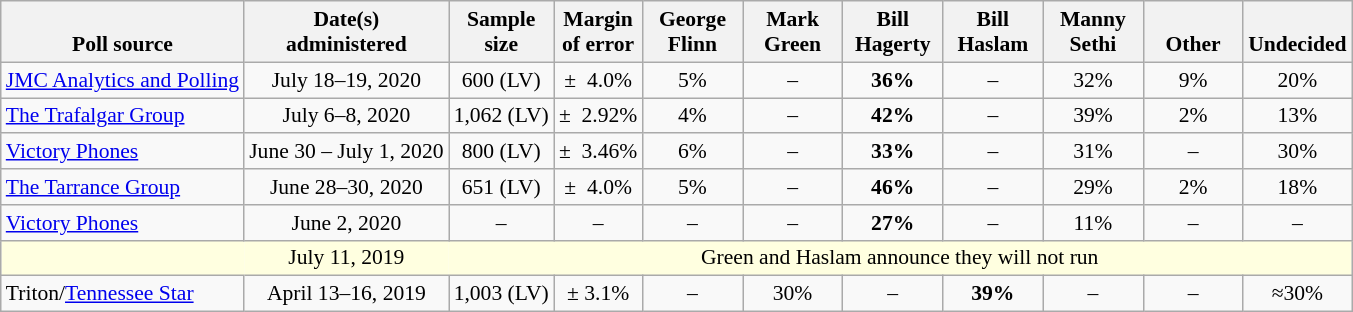<table class="wikitable" style="font-size:90%;text-align:center;">
<tr valign=bottom>
<th>Poll source</th>
<th>Date(s)<br>administered</th>
<th>Sample<br>size</th>
<th>Margin<br>of error</th>
<th style="width:60px;">George Flinn</th>
<th style="width:60px;">Mark Green</th>
<th style="width:60px;">Bill Hagerty</th>
<th style="width:60px;">Bill Haslam</th>
<th style="width:60px;">Manny Sethi</th>
<th style="width:60px;">Other</th>
<th>Undecided</th>
</tr>
<tr>
<td style="text-align:left;"><a href='#'>JMC Analytics and Polling</a></td>
<td>July 18–19, 2020</td>
<td>600 (LV)</td>
<td>±  4.0%</td>
<td>5%</td>
<td>–</td>
<td><strong>36%</strong></td>
<td>–</td>
<td>32%</td>
<td>9%</td>
<td>20%</td>
</tr>
<tr>
<td style="text-align:left;"><a href='#'>The Trafalgar Group</a></td>
<td>July 6–8, 2020</td>
<td>1,062 (LV)</td>
<td>±  2.92%</td>
<td>4%</td>
<td>–</td>
<td><strong>42%</strong></td>
<td>–</td>
<td>39%</td>
<td>2%</td>
<td>13%</td>
</tr>
<tr>
<td style="text-align:left;"><a href='#'>Victory Phones</a></td>
<td>June 30 – July 1, 2020</td>
<td>800 (LV)</td>
<td>±  3.46%</td>
<td>6%</td>
<td>–</td>
<td><strong>33%</strong></td>
<td>–</td>
<td>31%</td>
<td>–</td>
<td>30%</td>
</tr>
<tr>
<td style="text-align:left;"><a href='#'>The Tarrance Group</a></td>
<td>June 28–30, 2020</td>
<td>651 (LV)</td>
<td>±  4.0%</td>
<td>5%</td>
<td>–</td>
<td><strong>46%</strong></td>
<td>–</td>
<td>29%</td>
<td>2%</td>
<td>18%</td>
</tr>
<tr>
<td style="text-align:left;"><a href='#'>Victory Phones</a></td>
<td>June 2, 2020</td>
<td>–</td>
<td>–</td>
<td>–</td>
<td>–</td>
<td><strong>27%</strong></td>
<td>–</td>
<td>11%</td>
<td>–</td>
<td>–</td>
</tr>
<tr style="background:lightyellow;">
<td style="border-right-style:hidden;"></td>
<td style="border-right-style:hidden;">July 11, 2019</td>
<td colspan="13">Green and Haslam announce they will not run</td>
</tr>
<tr>
<td style="text-align:left;">Triton/<a href='#'>Tennessee Star</a></td>
<td>April 13–16, 2019</td>
<td>1,003 (LV)</td>
<td>± 3.1%</td>
<td>–</td>
<td>30%</td>
<td>–</td>
<td><strong>39%</strong></td>
<td>–</td>
<td>–</td>
<td>≈30%</td>
</tr>
</table>
